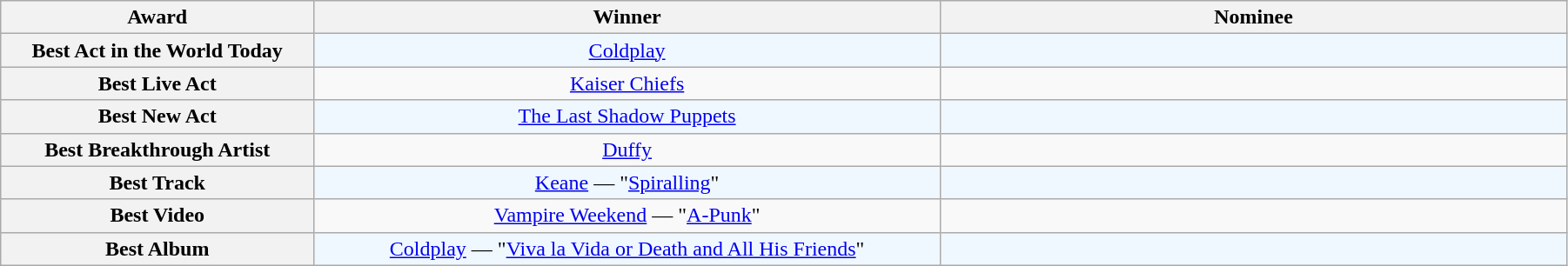<table class="wikitable" rowspan=2 style="text-align: center; width:95%;">
<tr>
<th scope="col" style="width:10%;">Award</th>
<th scope="col" style="width:20%;">Winner</th>
<th scope="col" style="width:20%;">Nominee</th>
</tr>
<tr>
<th scope="row" style="text-align:center">Best Act in the World Today</th>
<td style="background:#F0F8FF"><a href='#'>Coldplay</a></td>
<td style="background:#F0F8FF; font-size: 85%;"></td>
</tr>
<tr>
<th scope="row" style="text-align:center">Best Live Act</th>
<td><a href='#'>Kaiser Chiefs</a></td>
<td style="font-size: 85%;"></td>
</tr>
<tr>
<th scope="row" style="text-align:center">Best New Act</th>
<td style="background:#F0F8FF"><a href='#'>The Last Shadow Puppets</a></td>
<td style="background:#F0F8FF; font-size: 85%;"></td>
</tr>
<tr>
<th scope="row" style="text-align:center">Best Breakthrough Artist</th>
<td><a href='#'>Duffy</a></td>
<td style="font-size: 85%;"></td>
</tr>
<tr>
<th scope="row" style="text-align:center">Best Track</th>
<td style="background:#F0F8FF"><a href='#'>Keane</a> — "<a href='#'>Spiralling</a>"</td>
<td style="background:#F0F8FF; font-size: 85%;"></td>
</tr>
<tr>
<th scope="row" style="text-align:center">Best Video</th>
<td><a href='#'>Vampire Weekend</a> — "<a href='#'>A-Punk</a>"</td>
<td style="font-size: 85%;"></td>
</tr>
<tr>
<th scope="row" style="text-align:center">Best Album</th>
<td style="background:#F0F8FF"><a href='#'>Coldplay</a> — "<a href='#'>Viva la Vida or Death and All His Friends</a>"</td>
<td style="background:#F0F8FF; font-size: 85%;"></td>
</tr>
</table>
